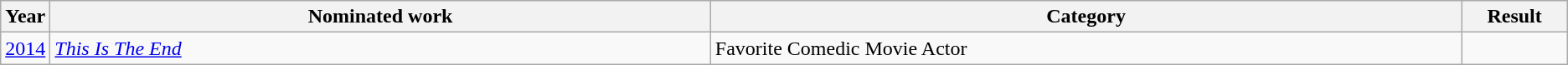<table class="wikitable sortable">
<tr>
<th scope="col" style="width:1em;">Year</th>
<th scope="col" style="width:35em;">Nominated work</th>
<th scope="col" style="width:40em;">Category</th>
<th scope="col" style="width:5em;">Result</th>
</tr>
<tr>
<td><a href='#'>2014</a></td>
<td><em><a href='#'>This Is The End</a></em></td>
<td>Favorite Comedic Movie Actor</td>
<td></td>
</tr>
</table>
